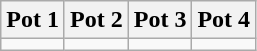<table class="wikitable">
<tr>
<th>Pot 1</th>
<th>Pot 2</th>
<th>Pot 3</th>
<th>Pot 4</th>
</tr>
<tr>
<td valign=top></td>
<td valign=top></td>
<td valign=top></td>
<td valign=top></td>
</tr>
</table>
